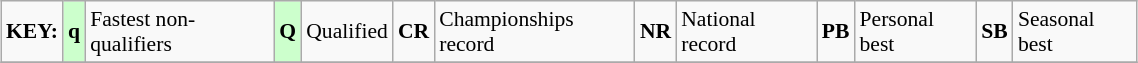<table class="wikitable" style="margin:0.5em auto; font-size:90%;position:relative;" width=60%>
<tr>
<td><strong>KEY:</strong></td>
<td bgcolor=ccffcc align=center><strong>q</strong></td>
<td>Fastest non-qualifiers</td>
<td bgcolor=ccffcc align=center><strong>Q</strong></td>
<td>Qualified</td>
<td align=center><strong>CR</strong></td>
<td>Championships record</td>
<td align=center><strong>NR</strong></td>
<td>National record</td>
<td align=center><strong>PB</strong></td>
<td>Personal best</td>
<td align=center><strong>SB</strong></td>
<td>Seasonal best</td>
</tr>
<tr>
</tr>
</table>
